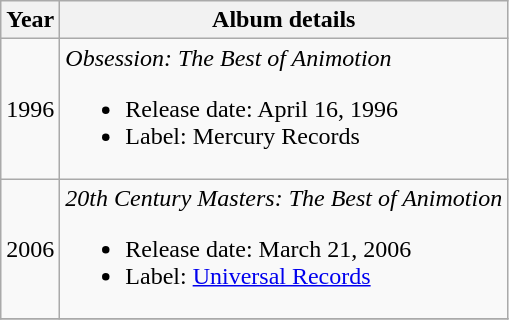<table class="wikitable" style="text-align:center;">
<tr>
<th>Year</th>
<th>Album details</th>
</tr>
<tr>
<td>1996</td>
<td align="left"><em>Obsession: The Best of Animotion</em><br><ul><li>Release date: April 16, 1996</li><li>Label: Mercury Records</li></ul></td>
</tr>
<tr>
<td>2006</td>
<td align="left"><em>20th Century Masters: The Best of Animotion</em><br><ul><li>Release date: March 21, 2006</li><li>Label: <a href='#'>Universal Records</a></li></ul></td>
</tr>
<tr>
</tr>
</table>
